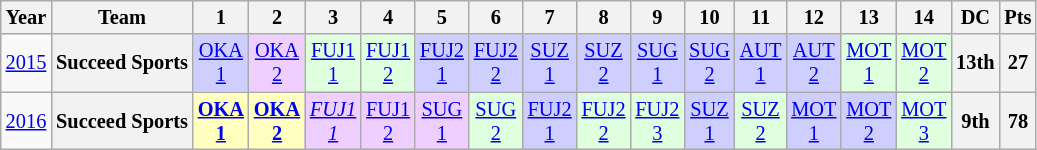<table class="wikitable" style="text-align:center; font-size:85%">
<tr>
<th>Year</th>
<th>Team</th>
<th>1</th>
<th>2</th>
<th>3</th>
<th>4</th>
<th>5</th>
<th>6</th>
<th>7</th>
<th>8</th>
<th>9</th>
<th>10</th>
<th>11</th>
<th>12</th>
<th>13</th>
<th>14</th>
<th>DC</th>
<th>Pts</th>
</tr>
<tr>
<td><a href='#'>2015</a></td>
<th nowrap>Succeed Sports</th>
<td style="background:#CFCFFF"><a href='#'>OKA<br>1</a><br></td>
<td style="background:#efcfff"><a href='#'>OKA<br>2</a><br></td>
<td style="background:#DFFFDF"><a href='#'>FUJ1<br>1</a><br></td>
<td style="background:#DFFFDF"><a href='#'>FUJ1<br>2</a><br></td>
<td style="background:#CFCFFF"><a href='#'>FUJ2<br>1</a><br></td>
<td style="background:#CFCFFF"><a href='#'>FUJ2<br>2</a><br></td>
<td style="background:#CFCFFF"><a href='#'>SUZ<br>1</a><br></td>
<td style="background:#CFCFFF"><a href='#'>SUZ<br>2</a><br></td>
<td style="background:#CFCFFF"><a href='#'>SUG<br>1</a><br></td>
<td style="background:#CFCFFF"><a href='#'>SUG<br>2</a><br></td>
<td style="background:#CFCFFF"><a href='#'>AUT<br>1</a><br></td>
<td style="background:#CFCFFF"><a href='#'>AUT<br>2</a><br></td>
<td style="background:#DFFFDF"><a href='#'>MOT<br>1</a><br></td>
<td style="background:#DFFFDF"><a href='#'>MOT<br>2</a><br></td>
<th style="background:#">13th</th>
<th style="background:#">27</th>
</tr>
<tr>
<td><a href='#'>2016</a></td>
<th nowrap>Succeed Sports</th>
<td style="background:#FFFFBF"><strong><a href='#'>OKA<br>1</a></strong><br></td>
<td style="background:#FFFFBF"><strong><a href='#'>OKA<br>2</a></strong><br></td>
<td style="background:#efcfff"><em><a href='#'>FUJ1<br>1</a></em><br></td>
<td style="background:#efcfff"><a href='#'>FUJ1<br>2</a><br></td>
<td style="background:#efcfff"><a href='#'>SUG<br>1</a><br></td>
<td style="background:#DFFFDF"><a href='#'>SUG<br>2</a><br></td>
<td style="background:#CFCFFF"><a href='#'>FUJ2<br>1</a><br></td>
<td style="background:#DFFFDF"><a href='#'>FUJ2<br>2</a><br></td>
<td style="background:#DFFFDF"><a href='#'>FUJ2<br>3</a><br></td>
<td style="background:#CFCFFF"><a href='#'>SUZ<br>1</a><br></td>
<td style="background:#DFFFDF"><a href='#'>SUZ<br>2</a><br></td>
<td style="background:#CFCFFF"><a href='#'>MOT<br>1</a><br></td>
<td style="background:#CFCFFF"><a href='#'>MOT<br>2</a><br></td>
<td style="background:#DFFFDF"><a href='#'>MOT<br>3</a><br></td>
<th style="background:#">9th</th>
<th style="background:#">78</th>
</tr>
</table>
